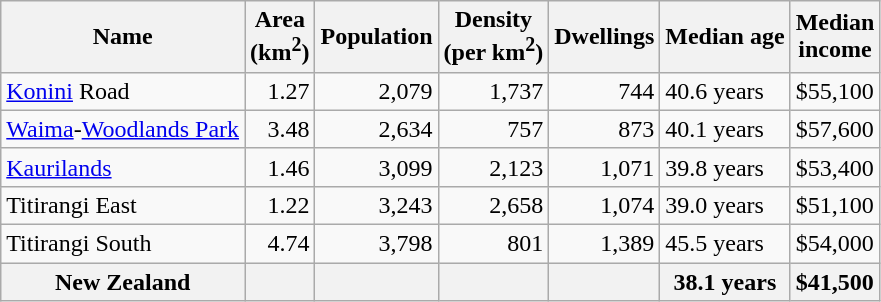<table class="wikitable">
<tr>
<th>Name</th>
<th>Area<br>(km<sup>2</sup>)</th>
<th>Population</th>
<th>Density<br>(per km<sup>2</sup>)</th>
<th>Dwellings</th>
<th>Median age</th>
<th>Median<br>income</th>
</tr>
<tr>
<td><a href='#'>Konini</a> Road</td>
<td style="text-align:right;">1.27</td>
<td style="text-align:right;">2,079</td>
<td style="text-align:right;">1,737</td>
<td style="text-align:right;">744</td>
<td>40.6 years</td>
<td>$55,100</td>
</tr>
<tr>
<td><a href='#'>Waima</a>-<a href='#'>Woodlands Park</a></td>
<td style="text-align:right;">3.48</td>
<td style="text-align:right;">2,634</td>
<td style="text-align:right;">757</td>
<td style="text-align:right;">873</td>
<td>40.1 years</td>
<td>$57,600</td>
</tr>
<tr>
<td><a href='#'>Kaurilands</a></td>
<td style="text-align:right;">1.46</td>
<td style="text-align:right;">3,099</td>
<td style="text-align:right;">2,123</td>
<td style="text-align:right;">1,071</td>
<td>39.8 years</td>
<td>$53,400</td>
</tr>
<tr>
<td>Titirangi East</td>
<td style="text-align:right;">1.22</td>
<td style="text-align:right;">3,243</td>
<td style="text-align:right;">2,658</td>
<td style="text-align:right;">1,074</td>
<td>39.0 years</td>
<td>$51,100</td>
</tr>
<tr>
<td>Titirangi South</td>
<td style="text-align:right;">4.74</td>
<td style="text-align:right;">3,798</td>
<td style="text-align:right;">801</td>
<td style="text-align:right;">1,389</td>
<td>45.5 years</td>
<td>$54,000</td>
</tr>
<tr>
<th>New Zealand</th>
<th></th>
<th></th>
<th></th>
<th></th>
<th>38.1 years</th>
<th style="text-align:left;">$41,500</th>
</tr>
</table>
